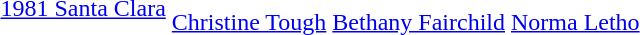<table>
<tr>
<td><a href='#'>1981 Santa Clara</a></td>
<td><br> <a href='#'>Christine Tough</a></td>
<td><br> <a href='#'>Bethany Fairchild</a></td>
<td><br> <a href='#'>Norma Letho</a></td>
</tr>
</table>
